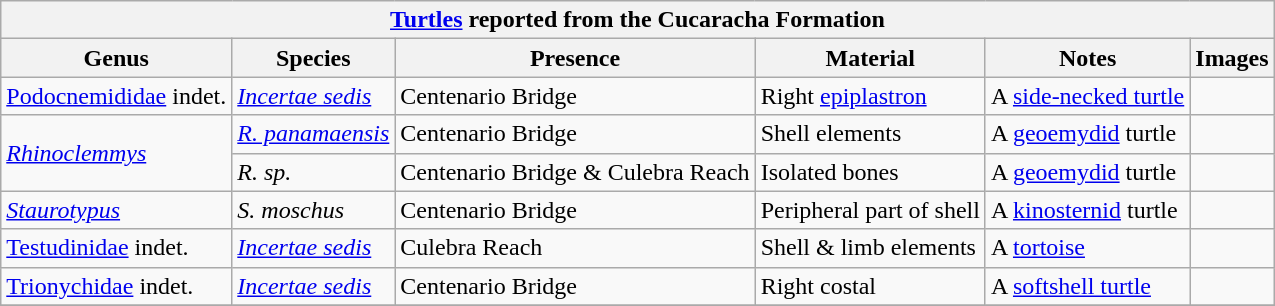<table class="wikitable" align="center">
<tr>
<th colspan="6" align="center"><strong><a href='#'>Turtles</a> reported from the Cucaracha Formation</strong></th>
</tr>
<tr>
<th>Genus</th>
<th>Species</th>
<th>Presence</th>
<th><strong>Material</strong></th>
<th>Notes</th>
<th>Images</th>
</tr>
<tr>
<td><a href='#'>Podocnemididae</a> indet.</td>
<td><em><a href='#'>Incertae sedis</a></em></td>
<td>Centenario Bridge</td>
<td>Right <a href='#'>epiplastron</a></td>
<td>A <a href='#'>side-necked turtle</a></td>
<td></td>
</tr>
<tr>
<td rowspan="2"><em><a href='#'>Rhinoclemmys</a></em></td>
<td><em><a href='#'>R. panamaensis</a></em></td>
<td>Centenario Bridge</td>
<td>Shell elements</td>
<td>A <a href='#'>geoemydid</a> turtle</td>
<td></td>
</tr>
<tr>
<td><em>R. sp.</em></td>
<td>Centenario Bridge & Culebra Reach</td>
<td>Isolated bones</td>
<td>A <a href='#'>geoemydid</a> turtle</td>
<td></td>
</tr>
<tr>
<td><em><a href='#'>Staurotypus</a></em></td>
<td><em>S. moschus</em></td>
<td>Centenario Bridge</td>
<td>Peripheral part of shell</td>
<td>A <a href='#'>kinosternid</a> turtle</td>
<td></td>
</tr>
<tr>
<td><a href='#'>Testudinidae</a> indet.</td>
<td><em><a href='#'>Incertae sedis</a></em></td>
<td>Culebra Reach</td>
<td>Shell & limb elements</td>
<td>A <a href='#'>tortoise</a></td>
<td></td>
</tr>
<tr>
<td><a href='#'>Trionychidae</a> indet.</td>
<td><em><a href='#'>Incertae sedis</a></em></td>
<td>Centenario Bridge</td>
<td>Right costal</td>
<td>A <a href='#'>softshell turtle</a></td>
<td></td>
</tr>
<tr>
</tr>
</table>
